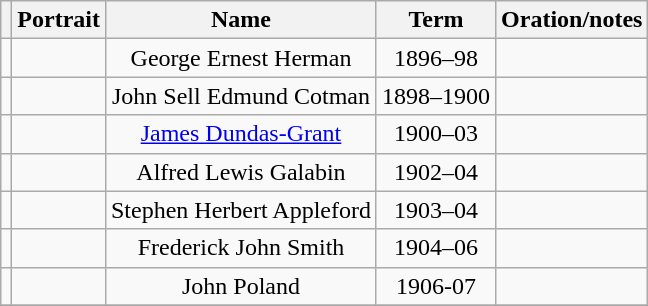<table class="wikitable sortable sticky-header" style=text-align:center;>
<tr>
<th></th>
<th>Portrait</th>
<th>Name<br></th>
<th>Term</th>
<th>Oration/notes</th>
</tr>
<tr>
<td></td>
<td></td>
<td>George Ernest Herman</td>
<td>1896–98</td>
<td></td>
</tr>
<tr>
<td></td>
<td></td>
<td>John Sell Edmund Cotman</td>
<td>1898–1900</td>
<td></td>
</tr>
<tr>
<td></td>
<td></td>
<td><a href='#'>James Dundas-Grant</a></td>
<td>1900–03</td>
<td></td>
</tr>
<tr>
<td></td>
<td></td>
<td>Alfred Lewis Galabin</td>
<td>1902–04</td>
<td></td>
</tr>
<tr>
<td></td>
<td></td>
<td>Stephen Herbert Appleford</td>
<td>1903–04</td>
<td></td>
</tr>
<tr>
<td></td>
<td></td>
<td>Frederick John Smith</td>
<td>1904–06</td>
<td></td>
</tr>
<tr>
<td></td>
<td></td>
<td>John Poland</td>
<td>1906-07</td>
<td></td>
</tr>
<tr>
</tr>
</table>
